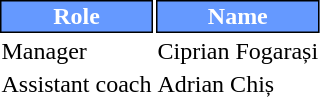<table class="toccolours">
<tr>
<th style="background:#6599ff;color:#FFFFFF;border:1px solid #000000;">Role</th>
<th style="background:#6599ff;color:#FFFFFF;border:1px solid #000000;">Name</th>
</tr>
<tr>
<td>Manager</td>
<td> Ciprian Fogarași</td>
</tr>
<tr>
<td>Assistant coach</td>
<td> Adrian Chiș</td>
</tr>
</table>
